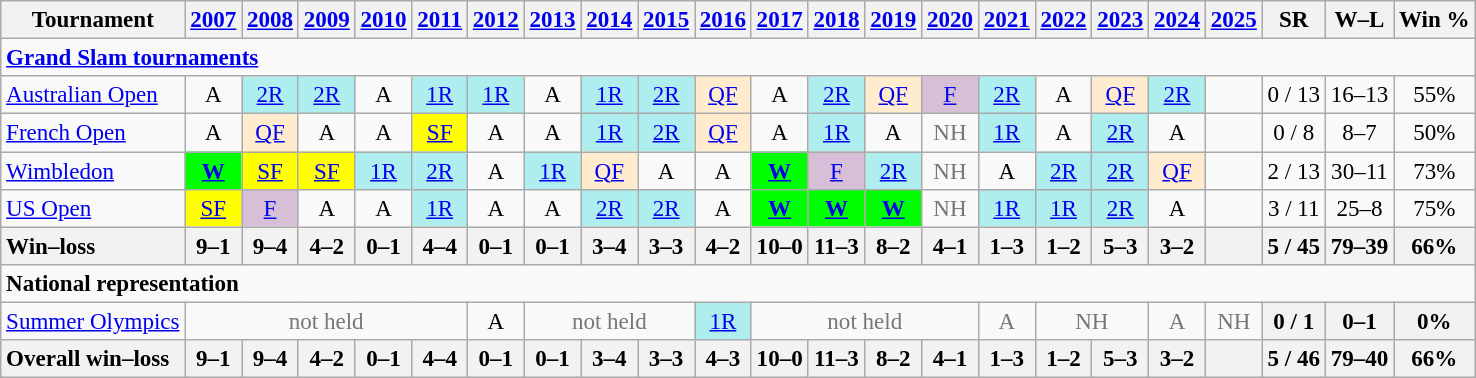<table class=wikitable style=text-align:center;font-size:96%>
<tr>
<th>Tournament</th>
<th><a href='#'>2007</a></th>
<th><a href='#'>2008</a></th>
<th><a href='#'>2009</a></th>
<th><a href='#'>2010</a></th>
<th><a href='#'>2011</a></th>
<th><a href='#'>2012</a></th>
<th><a href='#'>2013</a></th>
<th><a href='#'>2014</a></th>
<th><a href='#'>2015</a></th>
<th><a href='#'>2016</a></th>
<th><a href='#'>2017</a></th>
<th><a href='#'>2018</a></th>
<th><a href='#'>2019</a></th>
<th><a href='#'>2020</a></th>
<th><a href='#'>2021</a></th>
<th><a href='#'>2022</a></th>
<th><a href='#'>2023</a></th>
<th><a href='#'>2024</a></th>
<th><a href='#'>2025</a></th>
<th>SR</th>
<th>W–L</th>
<th>Win %</th>
</tr>
<tr>
<td colspan="23" style="text-align:left"><strong><a href='#'>Grand Slam tournaments</a></strong></td>
</tr>
<tr>
<td align=left><a href='#'>Australian Open</a></td>
<td>A</td>
<td style=background:#afeeee><a href='#'>2R</a></td>
<td style=background:#afeeee><a href='#'>2R</a></td>
<td>A</td>
<td style=background:#afeeee><a href='#'>1R</a></td>
<td style=background:#afeeee><a href='#'>1R</a></td>
<td>A</td>
<td style=background:#afeeee><a href='#'>1R</a></td>
<td style=background:#afeeee><a href='#'>2R</a></td>
<td style=background:#ffebcd><a href='#'>QF</a></td>
<td>A</td>
<td style=background:#afeeee><a href='#'>2R</a></td>
<td style=background:#ffebcd><a href='#'>QF</a></td>
<td style=background:thistle><a href='#'>F</a></td>
<td style=background:#afeeee><a href='#'>2R</a></td>
<td>A</td>
<td style=background:#ffebcd><a href='#'>QF</a></td>
<td style=background:#afeeee><a href='#'>2R</a></td>
<td></td>
<td>0 / 13</td>
<td>16–13</td>
<td>55%</td>
</tr>
<tr>
<td align=left><a href='#'>French Open</a></td>
<td>A</td>
<td style=background:#ffebcd><a href='#'>QF</a></td>
<td>A</td>
<td>A</td>
<td style=background:yellow><a href='#'>SF</a></td>
<td>A</td>
<td>A</td>
<td style=background:#afeeee><a href='#'>1R</a></td>
<td style=background:#afeeee><a href='#'>2R</a></td>
<td style=background:#ffebcd><a href='#'>QF</a></td>
<td>A</td>
<td style=background:#afeeee><a href='#'>1R</a></td>
<td>A</td>
<td style=color:#767676>NH</td>
<td style=background:#afeeee><a href='#'>1R</a></td>
<td>A</td>
<td style=background:#afeeee><a href='#'>2R</a></td>
<td>A</td>
<td></td>
<td>0 / 8</td>
<td>8–7</td>
<td>50%</td>
</tr>
<tr>
<td align=left><a href='#'>Wimbledon</a></td>
<td style=background:lime><strong><a href='#'>W</a></strong></td>
<td style=background:yellow><a href='#'>SF</a></td>
<td style=background:yellow><a href='#'>SF</a></td>
<td style=background:#afeeee><a href='#'>1R</a></td>
<td style=background:#afeeee><a href='#'>2R</a></td>
<td>A</td>
<td style=background:#afeeee><a href='#'>1R</a></td>
<td style=background:#ffebcd><a href='#'>QF</a></td>
<td>A</td>
<td>A</td>
<td style=background:lime><strong><a href='#'>W</a></strong></td>
<td style=background:thistle><a href='#'>F</a></td>
<td style=background:#afeeee><a href='#'>2R</a></td>
<td style=color:#767676>NH</td>
<td>A</td>
<td style=background:#afeeee><a href='#'>2R</a></td>
<td style=background:#afeeee><a href='#'>2R</a></td>
<td style=background:#ffebcd><a href='#'>QF</a></td>
<td></td>
<td>2 / 13</td>
<td>30–11</td>
<td>73%</td>
</tr>
<tr>
<td align=left><a href='#'>US Open</a></td>
<td style=background:yellow><a href='#'>SF</a></td>
<td style=background:thistle><a href='#'>F</a></td>
<td>A</td>
<td>A</td>
<td style=background:#afeeee><a href='#'>1R</a></td>
<td>A</td>
<td>A</td>
<td style=background:#afeeee><a href='#'>2R</a></td>
<td style=background:#afeeee><a href='#'>2R</a></td>
<td>A</td>
<td style=background:lime><strong><a href='#'>W</a></strong></td>
<td style=background:lime><strong><a href='#'>W</a></strong></td>
<td style=background:lime><strong><a href='#'>W</a></strong></td>
<td style=color:#767676>NH</td>
<td style=background:#afeeee><a href='#'>1R</a></td>
<td style=background:#afeeee><a href='#'>1R</a></td>
<td style=background:#afeeee><a href='#'>2R</a></td>
<td>A</td>
<td></td>
<td>3 / 11</td>
<td>25–8</td>
<td>75%</td>
</tr>
<tr>
<th style=text-align:left>Win–loss</th>
<th>9–1</th>
<th>9–4</th>
<th>4–2</th>
<th>0–1</th>
<th>4–4</th>
<th>0–1</th>
<th>0–1</th>
<th>3–4</th>
<th>3–3</th>
<th>4–2</th>
<th>10–0</th>
<th>11–3</th>
<th>8–2</th>
<th>4–1</th>
<th>1–3</th>
<th>1–2</th>
<th>5–3</th>
<th>3–2</th>
<th></th>
<th>5 / 45</th>
<th>79–39</th>
<th>66%</th>
</tr>
<tr>
<td colspan="23" style="text-align:left"><strong>National representation</strong></td>
</tr>
<tr>
<td align=left><a href='#'>Summer Olympics</a></td>
<td colspan=5 style=color:#767676>not held</td>
<td colspan=1 style=color:##767676>A</td>
<td colspan=3 style=color:#767676>not held</td>
<td style=background:#afeeee><a href='#'>1R</a></td>
<td colspan=4 style=color:#767676>not held</td>
<td colspan=1 style=color:#767676>A</td>
<td colspan=2 style=color:#767676>NH</td>
<td colspan=1 style=color:#767676>A</td>
<td colspan=1 style=color:#767676>NH</td>
<th>0 / 1</th>
<th>0–1</th>
<th>0%</th>
</tr>
<tr>
<th style=text-align:left>Overall win–loss</th>
<th>9–1</th>
<th>9–4</th>
<th>4–2</th>
<th>0–1</th>
<th>4–4</th>
<th>0–1</th>
<th>0–1</th>
<th>3–4</th>
<th>3–3</th>
<th>4–3</th>
<th>10–0</th>
<th>11–3</th>
<th>8–2</th>
<th>4–1</th>
<th>1–3</th>
<th>1–2</th>
<th>5–3</th>
<th>3–2</th>
<th></th>
<th>5 / 46</th>
<th>79–40</th>
<th>66%</th>
</tr>
</table>
